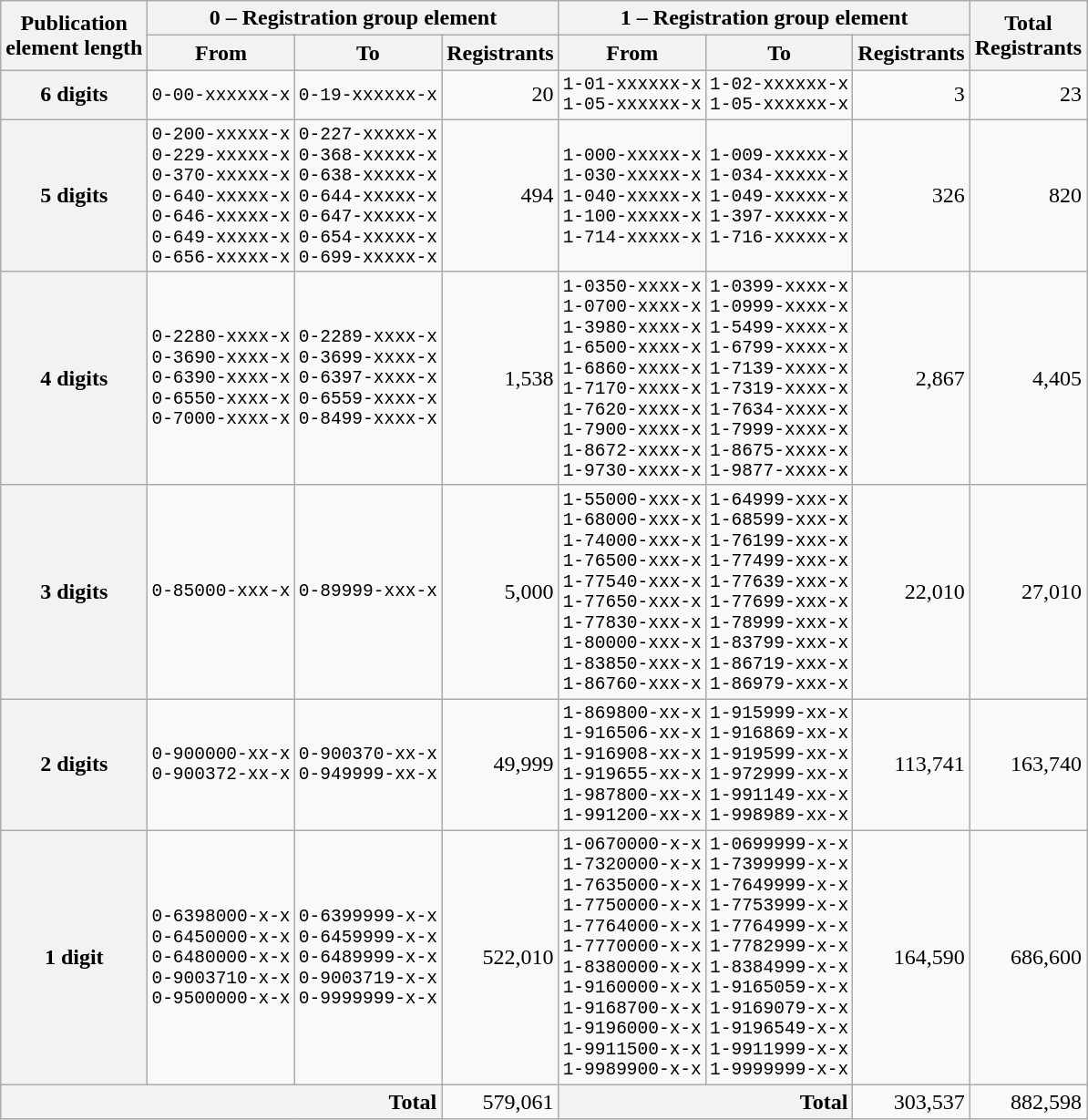<table class="wikitable" style="text-align:right;">
<tr>
<th rowspan="2">Publication<br>element length</th>
<th colspan="3">0 – Registration group element</th>
<th colspan="3">1 – Registration group element</th>
<th rowspan="2">Total<br>Registrants</th>
</tr>
<tr>
<th>From</th>
<th>To</th>
<th>Registrants</th>
<th>From</th>
<th>To</th>
<th>Registrants</th>
</tr>
<tr>
<th>6 digits</th>
<td style="font-family:monospace;">0-00-xxxxxx-x</td>
<td style="font-family:monospace;">0-19-xxxxxx-x</td>
<td>20</td>
<td style="font-family:monospace;">1-01-xxxxxx-x<br>1-05-xxxxxx-x</td>
<td style="font-family:monospace;">1-02-xxxxxx-x<br>1-05-xxxxxx-x</td>
<td>3</td>
<td>23</td>
</tr>
<tr>
<th>5 digits</th>
<td style="font-family:monospace;">0-200-xxxxx-x<br>0-229-xxxxx-x<br>0-370-xxxxx-x<br>0-640-xxxxx-x<br>0-646-xxxxx-x<br>0-649-xxxxx-x<br>0-656-xxxxx-x</td>
<td style="font-family:monospace;">0-227-xxxxx-x<br>0-368-xxxxx-x<br>0-638-xxxxx-x<br>0-644-xxxxx-x<br>0-647-xxxxx-x<br>0-654-xxxxx-x<br>0-699-xxxxx-x</td>
<td>494</td>
<td style="font-family:monospace;">1-000-xxxxx-x<br>1-030-xxxxx-x<br>1-040-xxxxx-x<br>1-100-xxxxx-x<br>1-714-xxxxx-x</td>
<td style="font-family:monospace;">1-009-xxxxx-x<br>1-034-xxxxx-x<br>1-049-xxxxx-x<br>1-397-xxxxx-x<br>1-716-xxxxx-x</td>
<td>326</td>
<td>820</td>
</tr>
<tr>
<th>4 digits</th>
<td style="font-family:monospace;">0-2280-xxxx-x<br>0-3690-xxxx-x<br>0-6390-xxxx-x<br>0-6550-xxxx-x<br>0-7000-xxxx-x</td>
<td style="font-family:monospace;">0-2289-xxxx-x<br>0-3699-xxxx-x<br>0-6397-xxxx-x<br>0-6559-xxxx-x<br>0-8499-xxxx-x</td>
<td>1,538</td>
<td style="font-family:monospace;">1-0350-xxxx-x<br>1-0700-xxxx-x<br>1-3980-xxxx-x<br>1-6500-xxxx-x<br>1-6860-xxxx-x<br>1-7170-xxxx-x<br>1-7620-xxxx-x<br>1-7900-xxxx-x<br>1-8672-xxxx-x<br>1-9730-xxxx-x</td>
<td style="font-family:monospace;">1-0399-xxxx-x<br>1-0999-xxxx-x<br>1-5499-xxxx-x<br>1-6799-xxxx-x<br>1-7139-xxxx-x<br>1-7319-xxxx-x<br>1-7634-xxxx-x<br>1-7999-xxxx-x<br>1-8675-xxxx-x<br>1-9877-xxxx-x</td>
<td>2,867</td>
<td>4,405</td>
</tr>
<tr>
<th>3 digits</th>
<td style="font-family:monospace;">0-85000-xxx-x</td>
<td style="font-family:monospace;">0-89999-xxx-x</td>
<td>5,000</td>
<td style="font-family:monospace;">1-55000-xxx-x<br>1-68000-xxx-x<br>1-74000-xxx-x<br>1-76500-xxx-x<br>1-77540-xxx-x<br>1-77650-xxx-x<br>1-77830-xxx-x<br>1-80000-xxx-x<br>1-83850-xxx-x<br>1-86760-xxx-x</td>
<td style="font-family:monospace;">1-64999-xxx-x<br>1-68599-xxx-x<br>1-76199-xxx-x<br>1-77499-xxx-x<br>1-77639-xxx-x<br>1-77699-xxx-x<br>1-78999-xxx-x<br>1-83799-xxx-x<br>1-86719-xxx-x<br>1-86979-xxx-x</td>
<td>22,010</td>
<td>27,010</td>
</tr>
<tr>
<th>2 digits</th>
<td style="font-family:monospace;">0-900000-xx-x<br>0-900372-xx-x</td>
<td style="font-family:monospace;">0-900370-xx-x<br>0-949999-xx-x</td>
<td>49,999</td>
<td style="font-family:monospace;">1-869800-xx-x<br>1-916506-xx-x<br>1-916908-xx-x<br>1-919655-xx-x<br>1-987800-xx-x<br>1-991200-xx-x</td>
<td style="font-family:monospace;">1-915999-xx-x<br>1-916869-xx-x<br>1-919599-xx-x<br>1-972999-xx-x<br>1-991149-xx-x<br>1-998989-xx-x</td>
<td>113,741</td>
<td>163,740</td>
</tr>
<tr>
<th>1 digit</th>
<td style="font-family:monospace;">0-6398000-x-x<br>0-6450000-x-x<br>0-6480000-x-x<br>0-9003710-x-x<br>0-9500000-x-x</td>
<td style="font-family:monospace;">0-6399999-x-x<br>0-6459999-x-x<br>0-6489999-x-x<br>0-9003719-x-x<br>0-9999999-x-x</td>
<td>522,010</td>
<td style="font-family:monospace;">1-0670000-x-x<br>1-7320000-x-x<br>1-7635000-x-x<br>1-7750000-x-x<br>1-7764000-x-x<br>1-7770000-x-x<br>1-8380000-x-x<br>1-9160000-x-x<br>1-9168700-x-x<br>1-9196000-x-x<br>1-9911500-x-x<br>1-9989900-x-x</td>
<td style="font-family:monospace;">1-0699999-x-x<br>1-7399999-x-x<br>1-7649999-x-x<br>1-7753999-x-x<br>1-7764999-x-x<br>1-7782999-x-x<br>1-8384999-x-x<br>1-9165059-x-x<br>1-9169079-x-x<br>1-9196549-x-x<br>1-9911999-x-x<br>1-9999999-x-x</td>
<td>164,590</td>
<td>686,600</td>
</tr>
<tr>
<th colspan="3" style="text-align:right;">Total</th>
<td>579,061</td>
<th colspan="2" style="text-align:right;">Total</th>
<td>303,537</td>
<td>882,598</td>
</tr>
</table>
